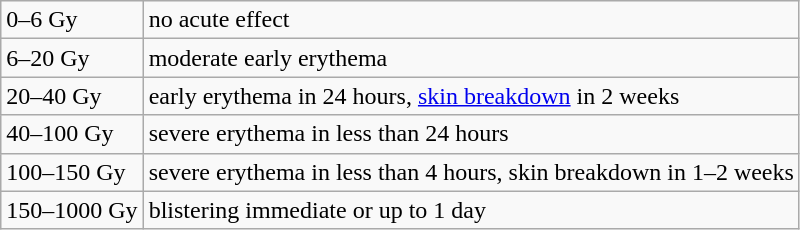<table class="wikitable">
<tr>
<td>0–6 Gy</td>
<td>no acute effect</td>
</tr>
<tr>
<td>6–20 Gy</td>
<td>moderate early erythema</td>
</tr>
<tr>
<td>20–40 Gy</td>
<td>early erythema in 24 hours, <a href='#'>skin breakdown</a> in 2 weeks</td>
</tr>
<tr>
<td>40–100 Gy</td>
<td>severe erythema in less than 24 hours</td>
</tr>
<tr>
<td>100–150 Gy</td>
<td>severe erythema in less than 4 hours, skin breakdown in 1–2 weeks</td>
</tr>
<tr>
<td>150–1000 Gy</td>
<td>blistering immediate or up to 1 day</td>
</tr>
</table>
